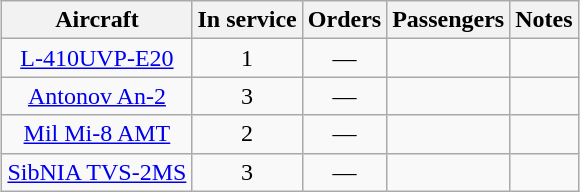<table class="wikitable" style="margin:1em auto; text-align:center;">
<tr>
<th>Aircraft</th>
<th>In service</th>
<th>Orders</th>
<th>Passengers</th>
<th>Notes</th>
</tr>
<tr>
<td><a href='#'>L-410UVP-E20</a></td>
<td>1</td>
<td>—</td>
<td></td>
<td></td>
</tr>
<tr>
<td><a href='#'>Antonov An-2</a></td>
<td>3</td>
<td>—</td>
<td></td>
<td></td>
</tr>
<tr>
<td><a href='#'>Mil Mi-8 AMT</a></td>
<td>2</td>
<td>—</td>
<td></td>
<td></td>
</tr>
<tr>
<td><a href='#'>SibNIA TVS-2MS</a></td>
<td>3</td>
<td>—</td>
<td></td>
<td></td>
</tr>
</table>
